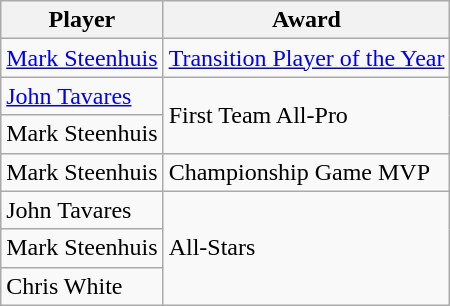<table class="wikitable">
<tr>
<th>Player</th>
<th>Award</th>
</tr>
<tr>
<td><a href='#'>Mark Steenhuis</a></td>
<td><a href='#'>Transition Player of the Year</a></td>
</tr>
<tr>
<td><a href='#'>John Tavares</a></td>
<td rowspan=2>First Team All-Pro</td>
</tr>
<tr>
<td>Mark Steenhuis</td>
</tr>
<tr>
<td>Mark Steenhuis</td>
<td>Championship Game MVP</td>
</tr>
<tr>
<td>John Tavares</td>
<td rowspan=3>All-Stars</td>
</tr>
<tr>
<td>Mark Steenhuis</td>
</tr>
<tr>
<td>Chris White</td>
</tr>
</table>
